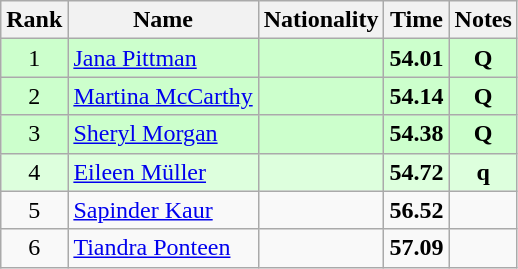<table class="wikitable sortable" style="text-align:center">
<tr>
<th>Rank</th>
<th>Name</th>
<th>Nationality</th>
<th>Time</th>
<th>Notes</th>
</tr>
<tr bgcolor=ccffcc>
<td>1</td>
<td align=left><a href='#'>Jana Pittman</a></td>
<td align=left></td>
<td><strong>54.01</strong></td>
<td><strong>Q</strong></td>
</tr>
<tr bgcolor=ccffcc>
<td>2</td>
<td align=left><a href='#'>Martina McCarthy</a></td>
<td align=left></td>
<td><strong>54.14</strong></td>
<td><strong>Q</strong></td>
</tr>
<tr bgcolor=ccffcc>
<td>3</td>
<td align=left><a href='#'>Sheryl Morgan</a></td>
<td align=left></td>
<td><strong>54.38</strong></td>
<td><strong>Q</strong></td>
</tr>
<tr bgcolor=ddffdd>
<td>4</td>
<td align=left><a href='#'>Eileen Müller</a></td>
<td align=left></td>
<td><strong>54.72</strong></td>
<td><strong>q</strong></td>
</tr>
<tr>
<td>5</td>
<td align=left><a href='#'>Sapinder Kaur</a></td>
<td align=left></td>
<td><strong>56.52</strong></td>
<td></td>
</tr>
<tr>
<td>6</td>
<td align=left><a href='#'>Tiandra Ponteen</a></td>
<td align=left></td>
<td><strong>57.09</strong></td>
<td></td>
</tr>
</table>
